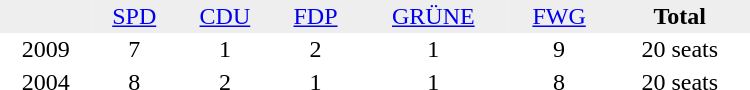<table border="0" cellpadding="2" cellspacing="0" width="500">
<tr bgcolor="#eeeeee" align="center">
<td></td>
<td><a href='#'>SPD</a></td>
<td><a href='#'>CDU</a></td>
<td><a href='#'>FDP</a></td>
<td><a href='#'>GRÜNE</a></td>
<td><a href='#'>FWG</a></td>
<td><strong>Total</strong></td>
</tr>
<tr align="center">
<td>2009</td>
<td>7</td>
<td>1</td>
<td>2</td>
<td>1</td>
<td>9</td>
<td>20 seats</td>
</tr>
<tr align="center">
<td>2004</td>
<td>8</td>
<td>2</td>
<td>1</td>
<td>1</td>
<td>8</td>
<td>20 seats</td>
</tr>
</table>
